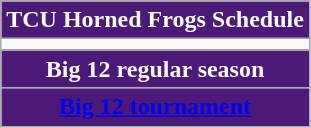<table class="wikitable collapsible collapsed" style=font-size:100% style="text-align:center">
<tr>
<th colspan="6" style="background:#4D1979; color:#FFFFFF; text-align:center"><strong>TCU Horned Frogs Schedule</strong></th>
</tr>
<tr>
<td></td>
</tr>
<tr>
<th colspan=9 style="background:#4d1979; color:#FFFFFF;">Big 12 regular season<br>

















</th>
</tr>
<tr>
<th colspan=9 style="background:#4d1979; color:#FFFFFF;"><a href='#'><span>Big 12 tournament</span></a><br>

</th>
</tr>
</table>
